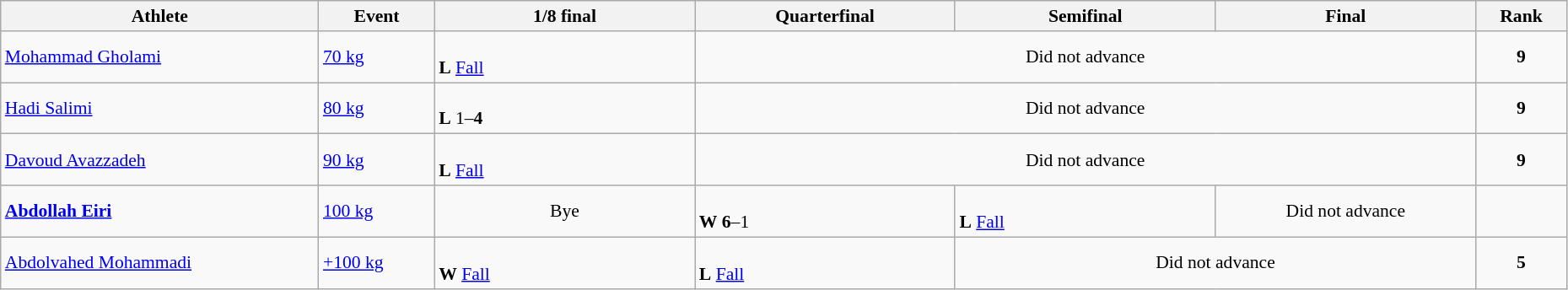<table class="wikitable" width="98%" style="text-align:left; font-size:90%">
<tr>
<th width="11%">Athlete</th>
<th width="4%">Event</th>
<th width="9%">1/8 final</th>
<th width="9%">Quarterfinal</th>
<th width="9%">Semifinal</th>
<th width="9%">Final</th>
<th width="3%">Rank</th>
</tr>
<tr>
<td><a href='#'>Mohammad Gholami</a></td>
<td><a href='#'>70 kg</a></td>
<td><br><strong>L</strong> <a href='#'>Fall</a></td>
<td colspan=3 align=center>Did not advance</td>
<td align=center><strong>9</strong></td>
</tr>
<tr>
<td><a href='#'>Hadi Salimi</a></td>
<td><a href='#'>80 kg</a></td>
<td><br><strong>L</strong> 1–<strong>4</strong></td>
<td colspan=3 align=center>Did not advance</td>
<td align=center><strong>9</strong></td>
</tr>
<tr>
<td><a href='#'>Davoud Avazzadeh</a></td>
<td><a href='#'>90 kg</a></td>
<td><br><strong>L</strong> <a href='#'>Fall</a></td>
<td colspan=3 align=center>Did not advance</td>
<td align=center><strong>9</strong></td>
</tr>
<tr>
<td><strong><a href='#'>Abdollah Eiri</a></strong></td>
<td><a href='#'>100 kg</a></td>
<td align=center>Bye</td>
<td><br><strong>W</strong> <strong>6</strong>–1</td>
<td><br><strong>L</strong> <a href='#'>Fall</a></td>
<td align=center>Did not advance</td>
<td align=center></td>
</tr>
<tr>
<td><a href='#'>Abdolvahed Mohammadi</a></td>
<td><a href='#'>+100 kg</a></td>
<td><br><strong>W</strong> <a href='#'>Fall</a></td>
<td><br><strong>L</strong> <a href='#'>Fall</a></td>
<td colspan=2 align=center>Did not advance</td>
<td align=center><strong>5</strong></td>
</tr>
</table>
